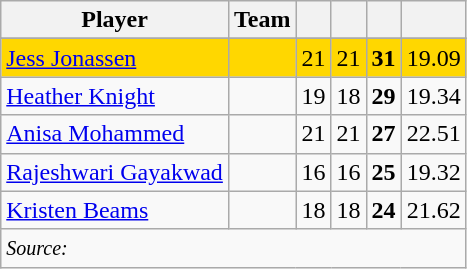<table class="wikitable sortable" style="text-align:center">
<tr>
<th class="unsortable">Player</th>
<th>Team</th>
<th></th>
<th></th>
<th></th>
<th></th>
</tr>
<tr>
</tr>
<tr style="background:gold">
<td style="text-align:left"><a href='#'>Jess Jonassen</a></td>
<td style="text-align:left"></td>
<td>21</td>
<td>21</td>
<td><strong>31</strong></td>
<td>19.09</td>
</tr>
<tr>
<td style="text-align:left"><a href='#'>Heather Knight</a></td>
<td style="text-align:left"></td>
<td>19</td>
<td>18</td>
<td><strong>29</strong></td>
<td>19.34</td>
</tr>
<tr>
<td style="text-align:left"><a href='#'>Anisa Mohammed</a></td>
<td style="text-align:left"></td>
<td>21</td>
<td>21</td>
<td><strong>27</strong></td>
<td>22.51</td>
</tr>
<tr>
<td style="text-align:left"><a href='#'>Rajeshwari Gayakwad</a></td>
<td style="text-align:left"></td>
<td>16</td>
<td>16</td>
<td><strong>25</strong></td>
<td>19.32</td>
</tr>
<tr>
<td style="text-align:left"><a href='#'>Kristen Beams</a></td>
<td style="text-align:left"></td>
<td>18</td>
<td>18</td>
<td><strong>24</strong></td>
<td>21.62</td>
</tr>
<tr class=sortbottom>
<td colspan="11" style="text-align:left;"><small><em>Source: </em></small></td>
</tr>
</table>
